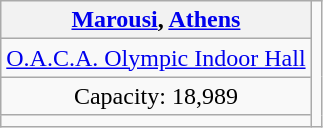<table class="wikitable" style="text-align:center">
<tr>
<th><a href='#'>Marousi</a>, <a href='#'>Athens</a></th>
<td rowspan=4></td>
</tr>
<tr>
<td><a href='#'>O.A.C.A. Olympic Indoor Hall</a></td>
</tr>
<tr>
<td>Capacity: 18,989</td>
</tr>
<tr>
<td></td>
</tr>
</table>
